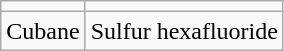<table class=wikitable align=center>
<tr>
<td></td>
<td></td>
</tr>
<tr align=center>
<td>Cubane</td>
<td>Sulfur hexafluoride</td>
</tr>
</table>
